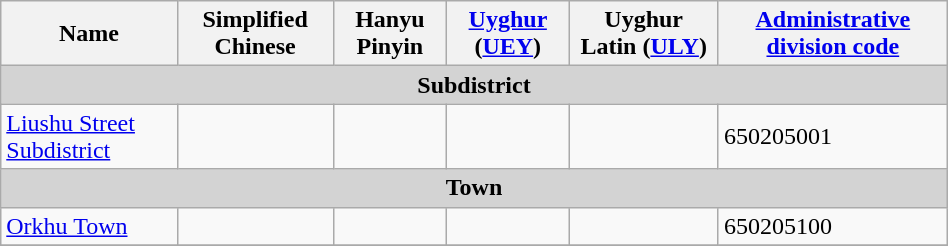<table class="wikitable" align="center" style="width:50%; border="1">
<tr>
<th>Name</th>
<th>Simplified Chinese</th>
<th>Hanyu Pinyin</th>
<th><a href='#'>Uyghur</a> (<a href='#'>UEY</a>)</th>
<th>Uyghur Latin (<a href='#'>ULY</a>)</th>
<th><a href='#'>Administrative division code</a></th>
</tr>
<tr --------->
<td colspan="7"  style="text-align:center; background:#d3d3d3;"><strong>Subdistrict</strong></td>
</tr>
<tr --------->
<td><a href='#'>Liushu Street Subdistrict</a></td>
<td></td>
<td></td>
<td></td>
<td></td>
<td>650205001</td>
</tr>
<tr --------->
<td colspan="7"  style="text-align:center; background:#d3d3d3;"><strong>Town</strong></td>
</tr>
<tr --------->
<td><a href='#'>Orkhu Town</a></td>
<td></td>
<td></td>
<td></td>
<td></td>
<td>650205100</td>
</tr>
<tr>
</tr>
</table>
